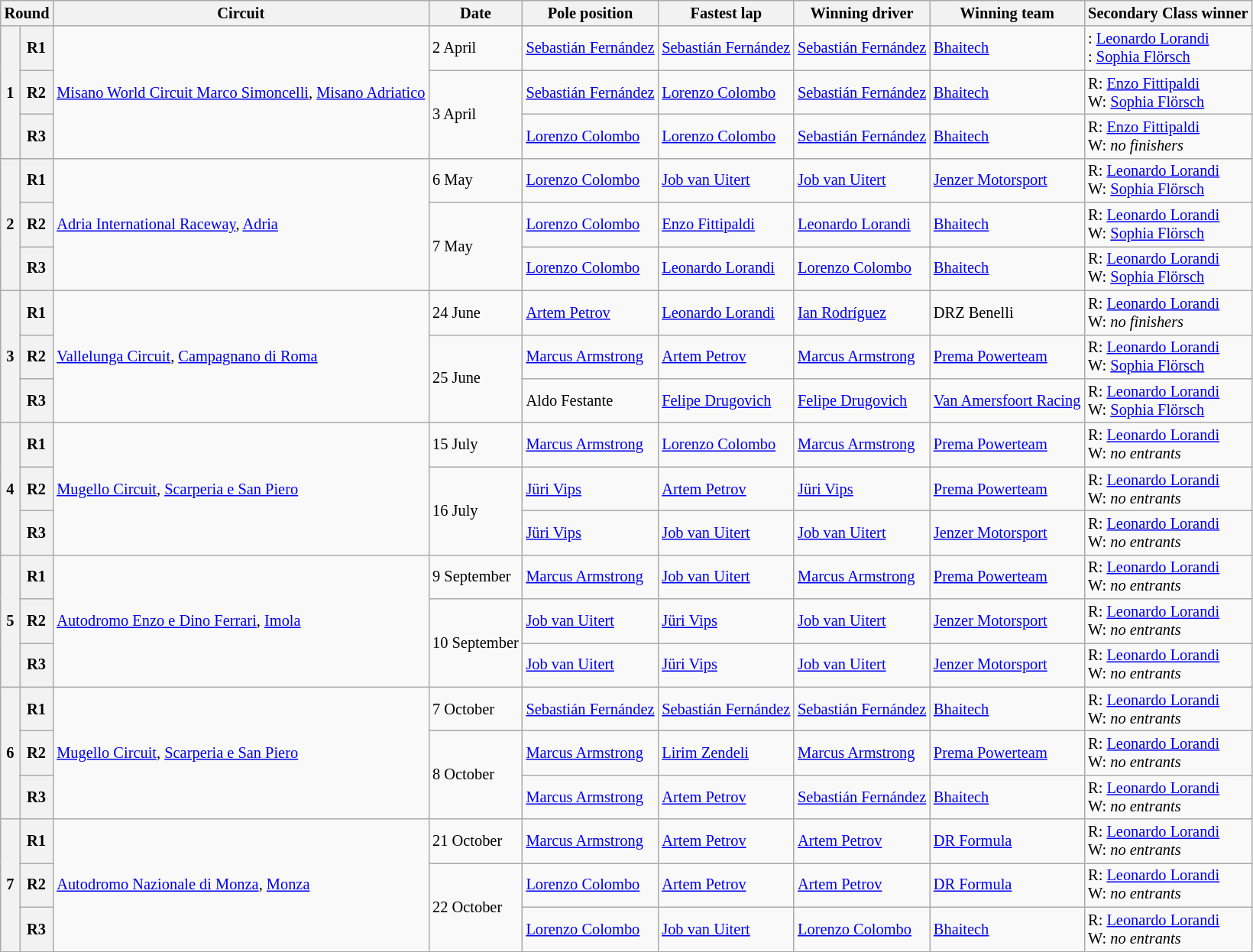<table class="wikitable" style="font-size: 85%">
<tr>
<th colspan=2>Round</th>
<th>Circuit</th>
<th>Date</th>
<th>Pole position</th>
<th>Fastest lap</th>
<th>Winning driver</th>
<th>Winning team</th>
<th>Secondary Class winner</th>
</tr>
<tr>
<th rowspan=3>1</th>
<th>R1</th>
<td rowspan=3 nowrap><a href='#'>Misano World Circuit Marco Simoncelli</a>, <a href='#'>Misano Adriatico</a></td>
<td>2 April</td>
<td nowrap> <a href='#'>Sebastián Fernández</a></td>
<td nowrap> <a href='#'>Sebastián Fernández</a></td>
<td nowrap> <a href='#'>Sebastián Fernández</a></td>
<td> <a href='#'>Bhaitech</a></td>
<td nowrap>:  <a href='#'>Leonardo Lorandi</a><br>:  <a href='#'>Sophia Flörsch</a></td>
</tr>
<tr>
<th>R2</th>
<td rowspan=2>3 April</td>
<td> <a href='#'>Sebastián Fernández</a></td>
<td> <a href='#'>Lorenzo Colombo</a></td>
<td> <a href='#'>Sebastián Fernández</a></td>
<td> <a href='#'>Bhaitech</a></td>
<td>R:  <a href='#'>Enzo Fittipaldi</a><br>W:  <a href='#'>Sophia Flörsch</a></td>
</tr>
<tr>
<th>R3</th>
<td> <a href='#'>Lorenzo Colombo</a></td>
<td> <a href='#'>Lorenzo Colombo</a></td>
<td> <a href='#'>Sebastián Fernández</a></td>
<td> <a href='#'>Bhaitech</a></td>
<td>R:  <a href='#'>Enzo Fittipaldi</a><br>W: <em>no finishers</em></td>
</tr>
<tr>
<th rowspan=3>2</th>
<th>R1</th>
<td rowspan=3><a href='#'>Adria International Raceway</a>, <a href='#'>Adria</a></td>
<td>6 May</td>
<td> <a href='#'>Lorenzo Colombo</a></td>
<td> <a href='#'>Job van Uitert</a></td>
<td> <a href='#'>Job van Uitert</a></td>
<td> <a href='#'>Jenzer Motorsport</a></td>
<td>R:  <a href='#'>Leonardo Lorandi</a><br>W:  <a href='#'>Sophia Flörsch</a></td>
</tr>
<tr>
<th>R2</th>
<td rowspan=2>7 May</td>
<td> <a href='#'>Lorenzo Colombo</a></td>
<td> <a href='#'>Enzo Fittipaldi</a></td>
<td> <a href='#'>Leonardo Lorandi</a></td>
<td> <a href='#'>Bhaitech</a></td>
<td>R:  <a href='#'>Leonardo Lorandi</a><br>W:  <a href='#'>Sophia Flörsch</a></td>
</tr>
<tr>
<th>R3</th>
<td> <a href='#'>Lorenzo Colombo</a></td>
<td> <a href='#'>Leonardo Lorandi</a></td>
<td> <a href='#'>Lorenzo Colombo</a></td>
<td> <a href='#'>Bhaitech</a></td>
<td>R:  <a href='#'>Leonardo Lorandi</a><br>W:  <a href='#'>Sophia Flörsch</a></td>
</tr>
<tr>
<th rowspan=3>3</th>
<th>R1</th>
<td rowspan=3><a href='#'>Vallelunga Circuit</a>, <a href='#'>Campagnano di Roma</a></td>
<td>24 June</td>
<td> <a href='#'>Artem Petrov</a></td>
<td> <a href='#'>Leonardo Lorandi</a></td>
<td> <a href='#'>Ian Rodríguez</a></td>
<td> DRZ Benelli</td>
<td>R:  <a href='#'>Leonardo Lorandi</a><br>W: <em>no finishers</em></td>
</tr>
<tr>
<th>R2</th>
<td rowspan=2>25 June</td>
<td> <a href='#'>Marcus Armstrong</a></td>
<td> <a href='#'>Artem Petrov</a></td>
<td> <a href='#'>Marcus Armstrong</a></td>
<td> <a href='#'>Prema Powerteam</a></td>
<td>R:  <a href='#'>Leonardo Lorandi</a><br>W:  <a href='#'>Sophia Flörsch</a></td>
</tr>
<tr>
<th>R3</th>
<td> Aldo Festante</td>
<td> <a href='#'>Felipe Drugovich</a></td>
<td> <a href='#'>Felipe Drugovich</a></td>
<td nowrap> <a href='#'>Van Amersfoort Racing</a></td>
<td>R:  <a href='#'>Leonardo Lorandi</a><br>W:  <a href='#'>Sophia Flörsch</a></td>
</tr>
<tr>
<th rowspan=3>4</th>
<th>R1</th>
<td rowspan=3><a href='#'>Mugello Circuit</a>, <a href='#'>Scarperia e San Piero</a></td>
<td>15 July</td>
<td> <a href='#'>Marcus Armstrong</a></td>
<td> <a href='#'>Lorenzo Colombo</a></td>
<td> <a href='#'>Marcus Armstrong</a></td>
<td> <a href='#'>Prema Powerteam</a></td>
<td>R:  <a href='#'>Leonardo Lorandi</a><br>W: <em>no entrants</em></td>
</tr>
<tr>
<th>R2</th>
<td rowspan=2>16 July</td>
<td> <a href='#'>Jüri Vips</a></td>
<td> <a href='#'>Artem Petrov</a></td>
<td> <a href='#'>Jüri Vips</a></td>
<td> <a href='#'>Prema Powerteam</a></td>
<td>R:  <a href='#'>Leonardo Lorandi</a><br>W: <em>no entrants</em></td>
</tr>
<tr>
<th>R3</th>
<td> <a href='#'>Jüri Vips</a></td>
<td> <a href='#'>Job van Uitert</a></td>
<td> <a href='#'>Job van Uitert</a></td>
<td> <a href='#'>Jenzer Motorsport</a></td>
<td>R:  <a href='#'>Leonardo Lorandi</a><br>W: <em>no entrants</em></td>
</tr>
<tr>
<th rowspan=3>5</th>
<th>R1</th>
<td rowspan=3><a href='#'>Autodromo Enzo e Dino Ferrari</a>, <a href='#'>Imola</a></td>
<td>9 September</td>
<td> <a href='#'>Marcus Armstrong</a></td>
<td> <a href='#'>Job van Uitert</a></td>
<td> <a href='#'>Marcus Armstrong</a></td>
<td> <a href='#'>Prema Powerteam</a></td>
<td>R:  <a href='#'>Leonardo Lorandi</a><br>W: <em>no entrants</em></td>
</tr>
<tr>
<th>R2</th>
<td rowspan=2 nowrap>10 September</td>
<td> <a href='#'>Job van Uitert</a></td>
<td> <a href='#'>Jüri Vips</a></td>
<td> <a href='#'>Job van Uitert</a></td>
<td> <a href='#'>Jenzer Motorsport</a></td>
<td>R:  <a href='#'>Leonardo Lorandi</a><br>W: <em>no entrants</em></td>
</tr>
<tr>
<th>R3</th>
<td> <a href='#'>Job van Uitert</a></td>
<td> <a href='#'>Jüri Vips</a></td>
<td> <a href='#'>Job van Uitert</a></td>
<td> <a href='#'>Jenzer Motorsport</a></td>
<td>R:  <a href='#'>Leonardo Lorandi</a><br>W: <em>no entrants</em></td>
</tr>
<tr>
<th rowspan=3>6</th>
<th>R1</th>
<td rowspan=3><a href='#'>Mugello Circuit</a>, <a href='#'>Scarperia e San Piero</a></td>
<td>7 October</td>
<td> <a href='#'>Sebastián Fernández</a></td>
<td> <a href='#'>Sebastián Fernández</a></td>
<td> <a href='#'>Sebastián Fernández</a></td>
<td> <a href='#'>Bhaitech</a></td>
<td>R:  <a href='#'>Leonardo Lorandi</a><br>W: <em>no entrants</em></td>
</tr>
<tr>
<th>R2</th>
<td rowspan=2>8 October</td>
<td> <a href='#'>Marcus Armstrong</a></td>
<td> <a href='#'>Lirim Zendeli</a></td>
<td> <a href='#'>Marcus Armstrong</a></td>
<td> <a href='#'>Prema Powerteam</a></td>
<td>R:  <a href='#'>Leonardo Lorandi</a><br>W: <em>no entrants</em></td>
</tr>
<tr>
<th>R3</th>
<td> <a href='#'>Marcus Armstrong</a></td>
<td> <a href='#'>Artem Petrov</a></td>
<td> <a href='#'>Sebastián Fernández</a></td>
<td> <a href='#'>Bhaitech</a></td>
<td>R:  <a href='#'>Leonardo Lorandi</a><br>W: <em>no entrants</em></td>
</tr>
<tr>
<th rowspan=3>7</th>
<th>R1</th>
<td rowspan=3><a href='#'>Autodromo Nazionale di Monza</a>, <a href='#'>Monza</a></td>
<td>21 October</td>
<td> <a href='#'>Marcus Armstrong</a></td>
<td> <a href='#'>Artem Petrov</a></td>
<td> <a href='#'>Artem Petrov</a></td>
<td> <a href='#'>DR Formula</a></td>
<td>R:  <a href='#'>Leonardo Lorandi</a><br>W: <em>no entrants</em></td>
</tr>
<tr>
<th>R2</th>
<td rowspan=2>22 October</td>
<td> <a href='#'>Lorenzo Colombo</a></td>
<td> <a href='#'>Artem Petrov</a></td>
<td> <a href='#'>Artem Petrov</a></td>
<td> <a href='#'>DR Formula</a></td>
<td>R:  <a href='#'>Leonardo Lorandi</a><br>W: <em>no entrants</em></td>
</tr>
<tr>
<th>R3</th>
<td> <a href='#'>Lorenzo Colombo</a></td>
<td> <a href='#'>Job van Uitert</a></td>
<td> <a href='#'>Lorenzo Colombo</a></td>
<td> <a href='#'>Bhaitech</a></td>
<td>R:  <a href='#'>Leonardo Lorandi</a><br>W: <em>no entrants</em></td>
</tr>
</table>
